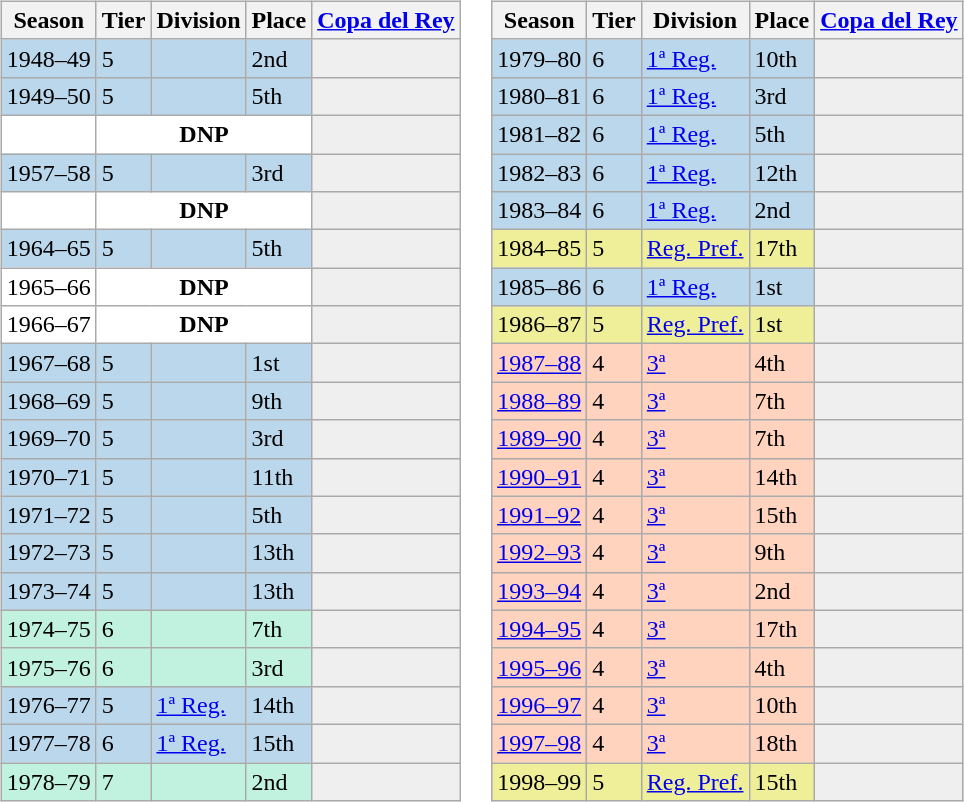<table>
<tr>
<td valign="top" width=0%><br><table class="wikitable">
<tr style="background:#f0f6fa;">
<th>Season</th>
<th>Tier</th>
<th>Division</th>
<th>Place</th>
<th><a href='#'>Copa del Rey</a></th>
</tr>
<tr>
<td style="background:#BBD7EC;">1948–49</td>
<td style="background:#BBD7EC;">5</td>
<td style="background:#BBD7EC;"></td>
<td style="background:#BBD7EC;">2nd</td>
<th style="background:#efefef;"></th>
</tr>
<tr>
<td style="background:#BBD7EC;">1949–50</td>
<td style="background:#BBD7EC;">5</td>
<td style="background:#BBD7EC;"></td>
<td style="background:#BBD7EC;">5th</td>
<th style="background:#efefef;"></th>
</tr>
<tr>
<td style="background:#FFFFFF;"></td>
<th style="background:#FFFFFF;" colspan="3">DNP</th>
<th style="background:#efefef;"></th>
</tr>
<tr>
<td style="background:#BBD7EC;">1957–58</td>
<td style="background:#BBD7EC;">5</td>
<td style="background:#BBD7EC;"></td>
<td style="background:#BBD7EC;">3rd</td>
<th style="background:#efefef;"></th>
</tr>
<tr>
<td style="background:#FFFFFF;"></td>
<th style="background:#FFFFFF;" colspan="3">DNP</th>
<th style="background:#efefef;"></th>
</tr>
<tr>
<td style="background:#BBD7EC;">1964–65</td>
<td style="background:#BBD7EC;">5</td>
<td style="background:#BBD7EC;"></td>
<td style="background:#BBD7EC;">5th</td>
<th style="background:#efefef;"></th>
</tr>
<tr>
<td style="background:#FFFFFF;">1965–66</td>
<th style="background:#FFFFFF;" colspan="3">DNP</th>
<th style="background:#efefef;"></th>
</tr>
<tr>
<td style="background:#FFFFFF;">1966–67</td>
<th style="background:#FFFFFF;" colspan="3">DNP</th>
<th style="background:#efefef;"></th>
</tr>
<tr>
<td style="background:#BBD7EC;">1967–68</td>
<td style="background:#BBD7EC;">5</td>
<td style="background:#BBD7EC;"></td>
<td style="background:#BBD7EC;">1st</td>
<th style="background:#efefef;"></th>
</tr>
<tr>
<td style="background:#BBD7EC;">1968–69</td>
<td style="background:#BBD7EC;">5</td>
<td style="background:#BBD7EC;"></td>
<td style="background:#BBD7EC;">9th</td>
<th style="background:#efefef;"></th>
</tr>
<tr>
<td style="background:#BBD7EC;">1969–70</td>
<td style="background:#BBD7EC;">5</td>
<td style="background:#BBD7EC;"></td>
<td style="background:#BBD7EC;">3rd</td>
<th style="background:#efefef;"></th>
</tr>
<tr>
<td style="background:#BBD7EC;">1970–71</td>
<td style="background:#BBD7EC;">5</td>
<td style="background:#BBD7EC;"></td>
<td style="background:#BBD7EC;">11th</td>
<th style="background:#efefef;"></th>
</tr>
<tr>
<td style="background:#BBD7EC;">1971–72</td>
<td style="background:#BBD7EC;">5</td>
<td style="background:#BBD7EC;"></td>
<td style="background:#BBD7EC;">5th</td>
<th style="background:#efefef;"></th>
</tr>
<tr>
<td style="background:#BBD7EC;">1972–73</td>
<td style="background:#BBD7EC;">5</td>
<td style="background:#BBD7EC;"></td>
<td style="background:#BBD7EC;">13th</td>
<th style="background:#efefef;"></th>
</tr>
<tr>
<td style="background:#BBD7EC;">1973–74</td>
<td style="background:#BBD7EC;">5</td>
<td style="background:#BBD7EC;"></td>
<td style="background:#BBD7EC;">13th</td>
<th style="background:#efefef;"></th>
</tr>
<tr>
<td style="background:#C0F2DF;">1974–75</td>
<td style="background:#C0F2DF;">6</td>
<td style="background:#C0F2DF;"></td>
<td style="background:#C0F2DF;">7th</td>
<th style="background:#efefef;"></th>
</tr>
<tr>
<td style="background:#C0F2DF;">1975–76</td>
<td style="background:#C0F2DF;">6</td>
<td style="background:#C0F2DF;"></td>
<td style="background:#C0F2DF;">3rd</td>
<th style="background:#efefef;"></th>
</tr>
<tr>
<td style="background:#BBD7EC;">1976–77</td>
<td style="background:#BBD7EC;">5</td>
<td style="background:#BBD7EC;"><a href='#'>1ª Reg.</a></td>
<td style="background:#BBD7EC;">14th</td>
<th style="background:#efefef;"></th>
</tr>
<tr>
<td style="background:#BBD7EC;">1977–78</td>
<td style="background:#BBD7EC;">6</td>
<td style="background:#BBD7EC;"><a href='#'>1ª Reg.</a></td>
<td style="background:#BBD7EC;">15th</td>
<th style="background:#efefef;"></th>
</tr>
<tr>
<td style="background:#C0F2DF;">1978–79</td>
<td style="background:#C0F2DF;">7</td>
<td style="background:#C0F2DF;"></td>
<td style="background:#C0F2DF;">2nd</td>
<th style="background:#efefef;"></th>
</tr>
</table>
</td>
<td valign="top" width=0%><br><table class="wikitable">
<tr style="background:#f0f6fa;">
<th>Season</th>
<th>Tier</th>
<th>Division</th>
<th>Place</th>
<th><a href='#'>Copa del Rey</a></th>
</tr>
<tr>
<td style="background:#BBD7EC;">1979–80</td>
<td style="background:#BBD7EC;">6</td>
<td style="background:#BBD7EC;"><a href='#'>1ª Reg.</a></td>
<td style="background:#BBD7EC;">10th</td>
<th style="background:#efefef;"></th>
</tr>
<tr>
<td style="background:#BBD7EC;">1980–81</td>
<td style="background:#BBD7EC;">6</td>
<td style="background:#BBD7EC;"><a href='#'>1ª Reg.</a></td>
<td style="background:#BBD7EC;">3rd</td>
<th style="background:#efefef;"></th>
</tr>
<tr>
<td style="background:#BBD7EC;">1981–82</td>
<td style="background:#BBD7EC;">6</td>
<td style="background:#BBD7EC;"><a href='#'>1ª Reg.</a></td>
<td style="background:#BBD7EC;">5th</td>
<th style="background:#efefef;"></th>
</tr>
<tr>
<td style="background:#BBD7EC;">1982–83</td>
<td style="background:#BBD7EC;">6</td>
<td style="background:#BBD7EC;"><a href='#'>1ª Reg.</a></td>
<td style="background:#BBD7EC;">12th</td>
<th style="background:#efefef;"></th>
</tr>
<tr>
<td style="background:#BBD7EC;">1983–84</td>
<td style="background:#BBD7EC;">6</td>
<td style="background:#BBD7EC;"><a href='#'>1ª Reg.</a></td>
<td style="background:#BBD7EC;">2nd</td>
<th style="background:#efefef;"></th>
</tr>
<tr>
<td style="background:#EFEF99;">1984–85</td>
<td style="background:#EFEF99;">5</td>
<td style="background:#EFEF99;"><a href='#'>Reg. Pref.</a></td>
<td style="background:#EFEF99;">17th</td>
<th style="background:#efefef;"></th>
</tr>
<tr>
<td style="background:#BBD7EC;">1985–86</td>
<td style="background:#BBD7EC;">6</td>
<td style="background:#BBD7EC;"><a href='#'>1ª Reg.</a></td>
<td style="background:#BBD7EC;">1st</td>
<th style="background:#efefef;"></th>
</tr>
<tr>
<td style="background:#EFEF99;">1986–87</td>
<td style="background:#EFEF99;">5</td>
<td style="background:#EFEF99;"><a href='#'>Reg. Pref.</a></td>
<td style="background:#EFEF99;">1st</td>
<th style="background:#efefef;"></th>
</tr>
<tr>
<td style="background:#FFD3BD;"><a href='#'>1987–88</a></td>
<td style="background:#FFD3BD;">4</td>
<td style="background:#FFD3BD;"><a href='#'>3ª</a></td>
<td style="background:#FFD3BD;">4th</td>
<th style="background:#efefef;"></th>
</tr>
<tr>
<td style="background:#FFD3BD;"><a href='#'>1988–89</a></td>
<td style="background:#FFD3BD;">4</td>
<td style="background:#FFD3BD;"><a href='#'>3ª</a></td>
<td style="background:#FFD3BD;">7th</td>
<th style="background:#efefef;"></th>
</tr>
<tr>
<td style="background:#FFD3BD;"><a href='#'>1989–90</a></td>
<td style="background:#FFD3BD;">4</td>
<td style="background:#FFD3BD;"><a href='#'>3ª</a></td>
<td style="background:#FFD3BD;">7th</td>
<th style="background:#efefef;"></th>
</tr>
<tr>
<td style="background:#FFD3BD;"><a href='#'>1990–91</a></td>
<td style="background:#FFD3BD;">4</td>
<td style="background:#FFD3BD;"><a href='#'>3ª</a></td>
<td style="background:#FFD3BD;">14th</td>
<th style="background:#efefef;"></th>
</tr>
<tr>
<td style="background:#FFD3BD;"><a href='#'>1991–92</a></td>
<td style="background:#FFD3BD;">4</td>
<td style="background:#FFD3BD;"><a href='#'>3ª</a></td>
<td style="background:#FFD3BD;">15th</td>
<th style="background:#efefef;"></th>
</tr>
<tr>
<td style="background:#FFD3BD;"><a href='#'>1992–93</a></td>
<td style="background:#FFD3BD;">4</td>
<td style="background:#FFD3BD;"><a href='#'>3ª</a></td>
<td style="background:#FFD3BD;">9th</td>
<th style="background:#efefef;"></th>
</tr>
<tr>
<td style="background:#FFD3BD;"><a href='#'>1993–94</a></td>
<td style="background:#FFD3BD;">4</td>
<td style="background:#FFD3BD;"><a href='#'>3ª</a></td>
<td style="background:#FFD3BD;">2nd</td>
<th style="background:#efefef;"></th>
</tr>
<tr>
<td style="background:#FFD3BD;"><a href='#'>1994–95</a></td>
<td style="background:#FFD3BD;">4</td>
<td style="background:#FFD3BD;"><a href='#'>3ª</a></td>
<td style="background:#FFD3BD;">17th</td>
<th style="background:#efefef;"></th>
</tr>
<tr>
<td style="background:#FFD3BD;"><a href='#'>1995–96</a></td>
<td style="background:#FFD3BD;">4</td>
<td style="background:#FFD3BD;"><a href='#'>3ª</a></td>
<td style="background:#FFD3BD;">4th</td>
<th style="background:#efefef;"></th>
</tr>
<tr>
<td style="background:#FFD3BD;"><a href='#'>1996–97</a></td>
<td style="background:#FFD3BD;">4</td>
<td style="background:#FFD3BD;"><a href='#'>3ª</a></td>
<td style="background:#FFD3BD;">10th</td>
<th style="background:#efefef;"></th>
</tr>
<tr>
<td style="background:#FFD3BD;"><a href='#'>1997–98</a></td>
<td style="background:#FFD3BD;">4</td>
<td style="background:#FFD3BD;"><a href='#'>3ª</a></td>
<td style="background:#FFD3BD;">18th</td>
<th style="background:#efefef;"></th>
</tr>
<tr>
<td style="background:#EFEF99;">1998–99</td>
<td style="background:#EFEF99;">5</td>
<td style="background:#EFEF99;"><a href='#'>Reg. Pref.</a></td>
<td style="background:#EFEF99;">15th</td>
<th style="background:#efefef;"></th>
</tr>
</table>
</td>
</tr>
</table>
